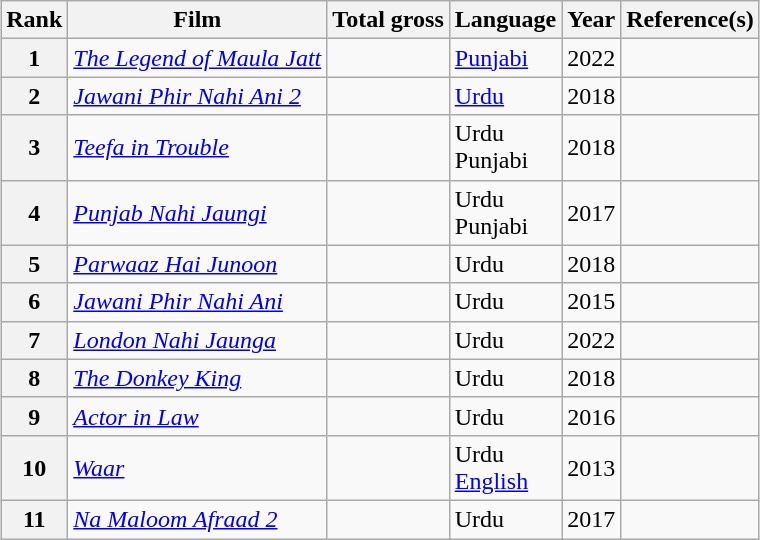<table class="wikitable sortable plainrowheaders" style="margin:auto; margin:auto;">
<tr>
<th scope="col">Rank</th>
<th scope="col">Film</th>
<th scope="col">Total gross</th>
<th scope="col">Language</th>
<th scope="col">Year</th>
<th scope="col">Reference(s)</th>
</tr>
<tr>
<th>1</th>
<td><em><a href='#'>The Legend of Maula Jatt</a></em></td>
<td></td>
<td><a href='#'>Punjabi</a></td>
<td>2022</td>
<td style="text-align:center;"></td>
</tr>
<tr>
<th>2</th>
<td><em><a href='#'>Jawani Phir Nahi Ani 2</a></em></td>
<td></td>
<td><a href='#'>Urdu</a></td>
<td>2018</td>
<td style="text-align:center;"></td>
</tr>
<tr>
<th>3</th>
<td><em><a href='#'>Teefa in Trouble</a></em></td>
<td></td>
<td>Urdu <br> Punjabi</td>
<td>2018</td>
<td style="text-align:center;"></td>
</tr>
<tr>
<th>4</th>
<td><em><a href='#'>Punjab Nahi Jaungi</a></em></td>
<td></td>
<td>Urdu <br> Punjabi</td>
<td>2017</td>
<td style="text-align:center;"></td>
</tr>
<tr>
<th>5</th>
<td><em><a href='#'>Parwaaz Hai Junoon</a></em></td>
<td></td>
<td>Urdu</td>
<td>2018</td>
<td style="text-align:center;"></td>
</tr>
<tr>
<th>6</th>
<td><em><a href='#'>Jawani Phir Nahi Ani</a></em></td>
<td></td>
<td>Urdu</td>
<td>2015</td>
<td style="text-align:center;"></td>
</tr>
<tr>
<th>7</th>
<td><em><a href='#'>London Nahi Jaunga</a></em></td>
<td></td>
<td>Urdu</td>
<td>2022</td>
<td style="text-align:center;"></td>
</tr>
<tr>
<th>8</th>
<td><em><a href='#'>The Donkey King</a></em></td>
<td></td>
<td>Urdu</td>
<td>2018</td>
<td style="text-align:center;"></td>
</tr>
<tr>
<th>9</th>
<td><em><a href='#'>Actor in Law</a></em></td>
<td></td>
<td>Urdu</td>
<td>2016</td>
<td style="text-align:center;"></td>
</tr>
<tr>
<th>10</th>
<td><em><a href='#'>Waar</a></em></td>
<td></td>
<td>Urdu <br> <a href='#'>English</a></td>
<td>2013</td>
<td style="text-align:center;"></td>
</tr>
<tr>
<th>11</th>
<td><em><a href='#'>Na Maloom Afraad 2</a></em></td>
<td></td>
<td>Urdu</td>
<td>2017</td>
<td style="text-align:center;"></td>
</tr>
</table>
